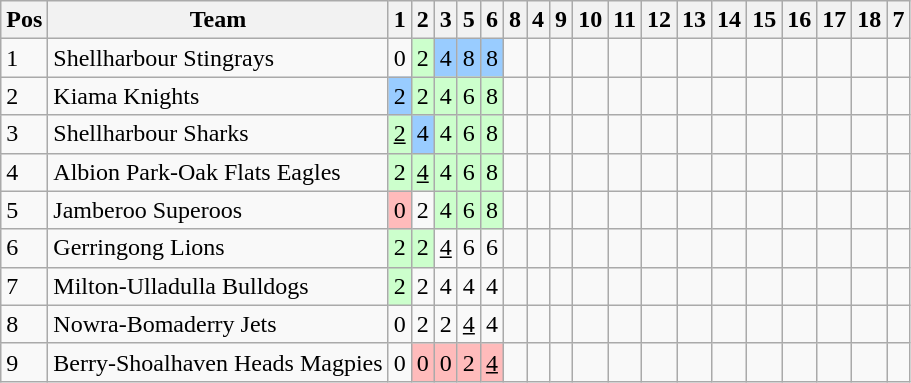<table class="wikitable">
<tr>
<th>Pos</th>
<th>Team</th>
<th>1</th>
<th>2</th>
<th>3</th>
<th>5</th>
<th>6</th>
<th>8</th>
<th>4</th>
<th>9</th>
<th>10</th>
<th>11</th>
<th>12</th>
<th>13</th>
<th>14</th>
<th>15</th>
<th>16</th>
<th>17</th>
<th>18</th>
<th>7</th>
</tr>
<tr>
<td>1</td>
<td> Shellharbour Stingrays</td>
<td>0</td>
<td style="background:#ccffcc;">2</td>
<td style="background:#99ccff;">4</td>
<td style="background:#99ccff;">8</td>
<td style="background:#99ccff;">8</td>
<td></td>
<td></td>
<td></td>
<td></td>
<td></td>
<td></td>
<td></td>
<td></td>
<td></td>
<td></td>
<td></td>
<td></td>
<td></td>
</tr>
<tr>
<td>2</td>
<td> Kiama Knights</td>
<td style="background:#99ccff;">2</td>
<td style="background:#ccffcc;">2</td>
<td style="background:#ccffcc;">4</td>
<td style="background:#ccffcc;">6</td>
<td style="background:#ccffcc;">8</td>
<td></td>
<td></td>
<td></td>
<td></td>
<td></td>
<td></td>
<td></td>
<td></td>
<td></td>
<td></td>
<td></td>
<td></td>
<td></td>
</tr>
<tr>
<td>3</td>
<td> Shellharbour Sharks</td>
<td style="background:#ccffcc;"><u>2</u></td>
<td style="background:#99ccff;">4</td>
<td style="background:#ccffcc;">4</td>
<td style="background:#ccffcc;">6</td>
<td style="background:#ccffcc;">8</td>
<td></td>
<td></td>
<td></td>
<td></td>
<td></td>
<td></td>
<td></td>
<td></td>
<td></td>
<td></td>
<td></td>
<td></td>
<td></td>
</tr>
<tr>
<td>4</td>
<td> Albion Park-Oak Flats Eagles</td>
<td style="background:#ccffcc;">2</td>
<td style="background:#ccffcc;"><u>4</u></td>
<td style="background:#ccffcc;">4</td>
<td style="background:#ccffcc;">6</td>
<td style="background:#ccffcc;">8</td>
<td></td>
<td></td>
<td></td>
<td></td>
<td></td>
<td></td>
<td></td>
<td></td>
<td></td>
<td></td>
<td></td>
<td></td>
<td></td>
</tr>
<tr>
<td>5</td>
<td> Jamberoo Superoos</td>
<td style="background:#ffbbbb;">0</td>
<td>2</td>
<td style="background:#ccffcc;">4</td>
<td style="background:#ccffcc;">6</td>
<td style="background:#ccffcc;">8</td>
<td></td>
<td></td>
<td></td>
<td></td>
<td></td>
<td></td>
<td></td>
<td></td>
<td></td>
<td></td>
<td></td>
<td></td>
<td></td>
</tr>
<tr>
<td>6</td>
<td> Gerringong Lions</td>
<td style="background:#ccffcc;">2</td>
<td style="background:#ccffcc;">2</td>
<td><u>4</u></td>
<td>6</td>
<td>6</td>
<td></td>
<td></td>
<td></td>
<td></td>
<td></td>
<td></td>
<td></td>
<td></td>
<td></td>
<td></td>
<td></td>
<td></td>
<td></td>
</tr>
<tr>
<td>7</td>
<td> Milton-Ulladulla Bulldogs</td>
<td style="background:#ccffcc;">2</td>
<td>2</td>
<td>4</td>
<td>4</td>
<td>4</td>
<td></td>
<td></td>
<td></td>
<td></td>
<td></td>
<td></td>
<td></td>
<td></td>
<td></td>
<td></td>
<td></td>
<td></td>
<td></td>
</tr>
<tr>
<td>8</td>
<td> Nowra-Bomaderry Jets</td>
<td>0</td>
<td>2</td>
<td>2</td>
<td><u>4</u></td>
<td>4</td>
<td></td>
<td></td>
<td></td>
<td></td>
<td></td>
<td></td>
<td></td>
<td></td>
<td></td>
<td></td>
<td></td>
<td></td>
<td></td>
</tr>
<tr>
<td>9</td>
<td> Berry-Shoalhaven Heads Magpies</td>
<td>0</td>
<td style="background:#ffbbbb;">0</td>
<td style="background:#ffbbbb;">0</td>
<td style="background:#ffbbbb;">2</td>
<td style="background:#ffbbbb;"><u>4</u></td>
<td></td>
<td></td>
<td></td>
<td></td>
<td></td>
<td></td>
<td></td>
<td></td>
<td></td>
<td></td>
<td></td>
<td></td>
<td></td>
</tr>
</table>
